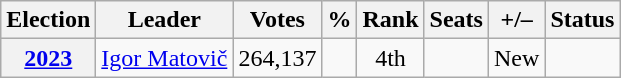<table class=wikitable style=text-align:center>
<tr>
<th>Election</th>
<th>Leader</th>
<th>Votes</th>
<th>%</th>
<th>Rank</th>
<th>Seats</th>
<th>+/–</th>
<th>Status</th>
</tr>
<tr>
<th><a href='#'>2023</a></th>
<td><a href='#'>Igor Matovič</a></td>
<td>264,137</td>
<td></td>
<td>4th</td>
<td></td>
<td>New</td>
<td></td>
</tr>
</table>
